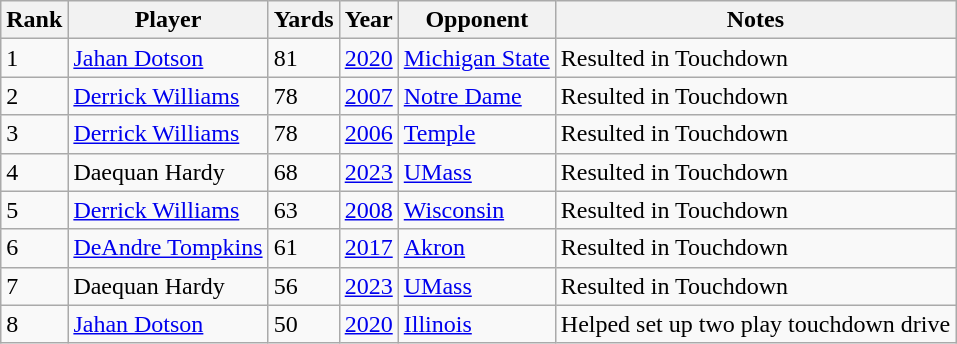<table class="wikitable">
<tr>
<th>Rank</th>
<th>Player</th>
<th>Yards</th>
<th>Year</th>
<th>Opponent</th>
<th>Notes</th>
</tr>
<tr>
<td>1</td>
<td><a href='#'>Jahan Dotson</a></td>
<td>81</td>
<td><a href='#'>2020</a></td>
<td><a href='#'>Michigan State</a></td>
<td>Resulted in Touchdown</td>
</tr>
<tr>
<td>2</td>
<td><a href='#'>Derrick Williams</a></td>
<td>78</td>
<td><a href='#'>2007</a></td>
<td><a href='#'>Notre Dame</a></td>
<td>Resulted in Touchdown</td>
</tr>
<tr>
<td>3</td>
<td><a href='#'>Derrick Williams</a></td>
<td>78</td>
<td><a href='#'>2006</a></td>
<td><a href='#'>Temple</a></td>
<td>Resulted in Touchdown</td>
</tr>
<tr>
<td>4</td>
<td>Daequan Hardy</td>
<td>68</td>
<td><a href='#'>2023</a></td>
<td><a href='#'>UMass</a></td>
<td>Resulted in Touchdown</td>
</tr>
<tr>
<td>5</td>
<td><a href='#'>Derrick Williams</a></td>
<td>63</td>
<td><a href='#'>2008</a></td>
<td><a href='#'>Wisconsin</a></td>
<td>Resulted in Touchdown</td>
</tr>
<tr>
<td>6</td>
<td><a href='#'>DeAndre Tompkins</a></td>
<td>61</td>
<td><a href='#'>2017</a></td>
<td><a href='#'>Akron</a></td>
<td>Resulted in Touchdown</td>
</tr>
<tr>
<td>7</td>
<td>Daequan Hardy</td>
<td>56</td>
<td><a href='#'>2023</a></td>
<td><a href='#'>UMass</a></td>
<td>Resulted in Touchdown</td>
</tr>
<tr>
<td>8</td>
<td><a href='#'>Jahan Dotson</a></td>
<td>50</td>
<td><a href='#'>2020</a></td>
<td><a href='#'>Illinois</a></td>
<td>Helped set up two play touchdown drive</td>
</tr>
</table>
